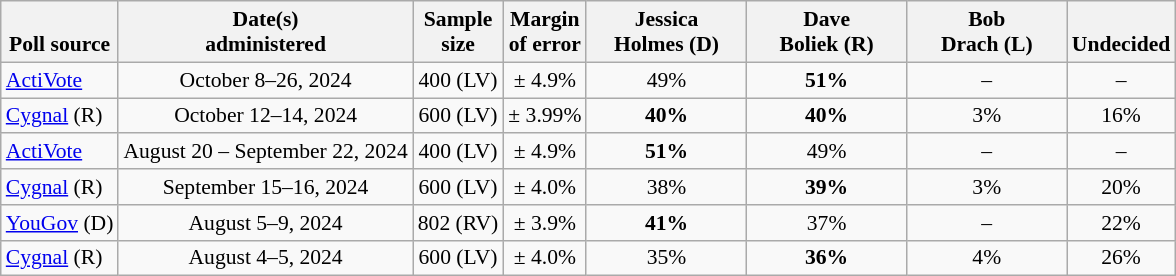<table class="wikitable" style="font-size:90%;text-align:center;">
<tr valign=bottom>
<th>Poll source</th>
<th>Date(s)<br>administered</th>
<th>Sample<br>size</th>
<th>Margin<br>of error</th>
<th style="width:100px;">Jessica<br>Holmes (D)</th>
<th style="width:100px;">Dave<br>Boliek (R)</th>
<th style="width:100px;">Bob<br>Drach (L)</th>
<th>Undecided</th>
</tr>
<tr>
<td style="text-align:left;"><a href='#'>ActiVote</a></td>
<td>October 8–26, 2024</td>
<td>400 (LV)</td>
<td>± 4.9%</td>
<td>49%</td>
<td><strong>51%</strong></td>
<td>–</td>
<td>–</td>
</tr>
<tr>
<td style="text-align:left;"><a href='#'>Cygnal</a> (R)</td>
<td>October 12–14, 2024</td>
<td>600 (LV)</td>
<td>± 3.99%</td>
<td><strong>40%</strong></td>
<td><strong>40%</strong></td>
<td>3%</td>
<td>16%</td>
</tr>
<tr>
<td style="text-align:left;"><a href='#'>ActiVote</a></td>
<td>August 20 – September 22, 2024</td>
<td>400 (LV)</td>
<td>± 4.9%</td>
<td><strong>51%</strong></td>
<td>49%</td>
<td>–</td>
<td>–</td>
</tr>
<tr>
<td style="text-align:left;"><a href='#'>Cygnal</a> (R)</td>
<td>September 15–16, 2024</td>
<td>600 (LV)</td>
<td>± 4.0%</td>
<td>38%</td>
<td><strong>39%</strong></td>
<td>3%</td>
<td>20%</td>
</tr>
<tr>
<td style="text-align:left;"><a href='#'>YouGov</a> (D)</td>
<td data-sort-value="2024-08-10">August 5–9, 2024</td>
<td>802 (RV)</td>
<td>± 3.9%</td>
<td><strong>41%</strong></td>
<td>37%</td>
<td>–</td>
<td>22%</td>
</tr>
<tr>
<td style="text-align:left;"><a href='#'>Cygnal</a> (R)</td>
<td data-sort-value="2024-08-09">August 4–5, 2024</td>
<td>600 (LV)</td>
<td>± 4.0%</td>
<td>35%</td>
<td><strong>36%</strong></td>
<td>4%</td>
<td>26%</td>
</tr>
</table>
